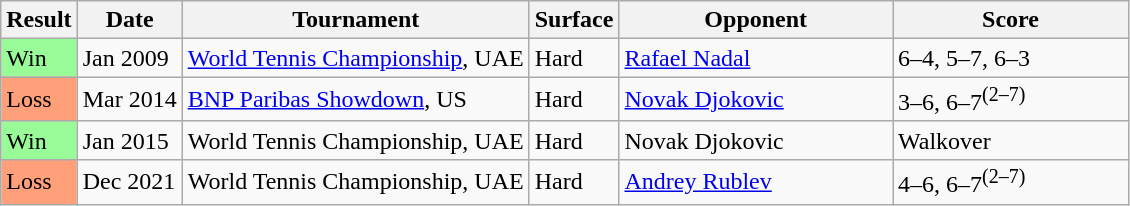<table class="sortable wikitable">
<tr>
<th>Result</th>
<th>Date</th>
<th>Tournament</th>
<th>Surface</th>
<th width=175>Opponent</th>
<th width=150 class="unsortable">Score</th>
</tr>
<tr>
<td bgcolor=98fb98>Win</td>
<td>Jan 2009</td>
<td><a href='#'>World Tennis Championship</a>, UAE</td>
<td>Hard</td>
<td> <a href='#'>Rafael Nadal</a></td>
<td>6–4, 5–7, 6–3</td>
</tr>
<tr>
<td bgcolor=FFA07A>Loss</td>
<td>Mar 2014</td>
<td><a href='#'>BNP Paribas Showdown</a>, US</td>
<td>Hard</td>
<td> <a href='#'>Novak Djokovic</a></td>
<td>3–6, 6–7<sup>(2–7)</sup></td>
</tr>
<tr>
<td bgcolor=98fb98>Win</td>
<td>Jan 2015</td>
<td>World Tennis Championship, UAE</td>
<td>Hard</td>
<td> Novak Djokovic</td>
<td>Walkover</td>
</tr>
<tr>
<td bgcolor=FFA07A>Loss</td>
<td>Dec 2021</td>
<td>World Tennis Championship, UAE</td>
<td>Hard</td>
<td> <a href='#'>Andrey Rublev</a></td>
<td>4–6, 6–7<sup>(2–7)</sup></td>
</tr>
</table>
